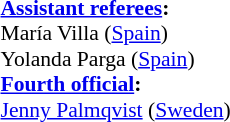<table width=50% style="font-size: 90%">
<tr>
<td><br><strong><a href='#'>Assistant referees</a>:</strong>
<br>María Villa (<a href='#'>Spain</a>)
<br>Yolanda Parga (<a href='#'>Spain</a>)
<br><strong><a href='#'>Fourth official</a>:</strong>
<br><a href='#'>Jenny Palmqvist</a> (<a href='#'>Sweden</a>)</td>
</tr>
</table>
